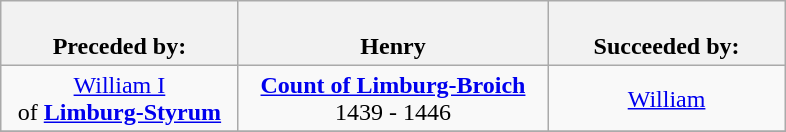<table class="wikitable" style="margin:1em auto;">
<tr align="center">
<th width=150px><br>Preceded by:</th>
<th width=200px><br>Henry</th>
<th width=150px><br>Succeeded by:</th>
</tr>
<tr align="center">
<td><a href='#'>William I</a><br>of <strong><a href='#'>Limburg-Styrum</a></strong></td>
<td><strong><a href='#'>Count of Limburg-Broich</a></strong><br>1439 - 1446</td>
<td><a href='#'>William</a></td>
</tr>
<tr>
</tr>
</table>
